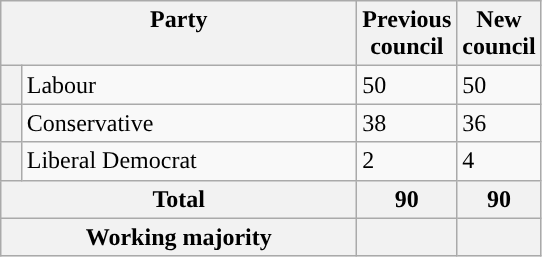<table class="wikitable">
<tr>
<th valign=top colspan="2" style="width: 230px">Party</th>
<th valign=top style="width: 30px">Previous council</th>
<th valign=top style="width: 30px">New council</th>
</tr>
<tr>
<th style="background-color: "></th>
<td>Labour</td>
<td>50</td>
<td>50</td>
</tr>
<tr>
<th style="background-color: "></th>
<td>Conservative</td>
<td>38</td>
<td>36</td>
</tr>
<tr>
<th style="background-color: "></th>
<td>Liberal Democrat</td>
<td>2</td>
<td>4</td>
</tr>
<tr>
<th colspan=2>Total</th>
<th style="text-align: center">90</th>
<th colspan=3>90</th>
</tr>
<tr>
<th colspan=2>Working majority</th>
<th></th>
<th></th>
</tr>
</table>
